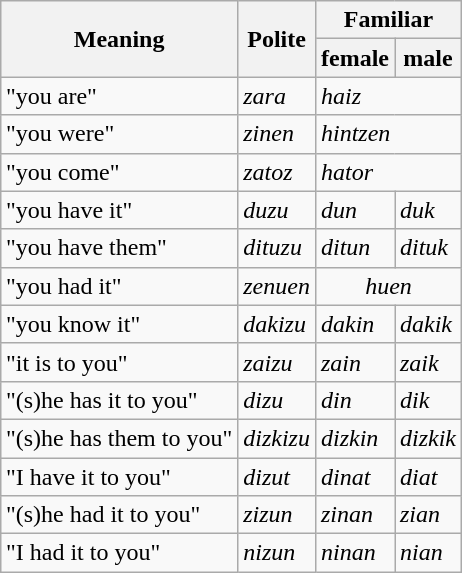<table class="wikitable" style="margin: 1em auto 1em auto">
<tr>
<th rowspan=2>Meaning</th>
<th rowspan=2>Polite</th>
<th colspan=2>Familiar</th>
</tr>
<tr>
<th>female</th>
<th>male</th>
</tr>
<tr>
<td>"you are"</td>
<td><em>zara</em></td>
<td colspan=2><em>haiz</em></td>
</tr>
<tr>
<td>"you were"</td>
<td><em>zinen</em></td>
<td colspan=2><em>hintzen</em></td>
</tr>
<tr>
<td>"you come"</td>
<td><em>zatoz</em></td>
<td colspan=2><em>hator</em></td>
</tr>
<tr>
<td>"you have it"</td>
<td><em>duzu</em></td>
<td><em>dun</em></td>
<td><em>duk</em></td>
</tr>
<tr>
<td>"you have them"</td>
<td><em>dituzu</em></td>
<td><em>ditun</em></td>
<td><em>dituk</em></td>
</tr>
<tr>
<td>"you had it"</td>
<td><em>zenuen</em></td>
<td colspan=2 align="center"><em>huen</em></td>
</tr>
<tr>
<td>"you know it"</td>
<td><em>dakizu</em></td>
<td><em>dakin</em></td>
<td><em>dakik</em></td>
</tr>
<tr>
<td>"it is to you"</td>
<td><em>zaizu</em></td>
<td><em>zain</em></td>
<td><em>zaik</em></td>
</tr>
<tr>
<td>"(s)he has it to you"</td>
<td><em>dizu</em></td>
<td><em>din</em></td>
<td><em>dik</em></td>
</tr>
<tr>
<td>"(s)he has them to you"</td>
<td><em>dizkizu</em></td>
<td><em>dizkin</em></td>
<td><em>dizkik</em></td>
</tr>
<tr>
<td>"I have it to you"</td>
<td><em>dizut</em></td>
<td><em>dinat</em></td>
<td><em>diat</em></td>
</tr>
<tr>
<td>"(s)he had it to you"</td>
<td><em>zizun</em></td>
<td><em>zinan</em></td>
<td><em>zian</em></td>
</tr>
<tr>
<td>"I had it to you"</td>
<td><em>nizun</em></td>
<td><em>ninan</em></td>
<td><em>nian</em></td>
</tr>
</table>
